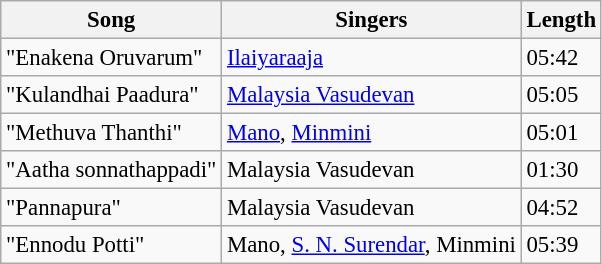<table class="wikitable" style="font-size:95%;">
<tr>
<th>Song</th>
<th>Singers</th>
<th>Length</th>
</tr>
<tr>
<td>"Enakena Oruvarum"</td>
<td><a href='#'>Ilaiyaraaja</a></td>
<td>05:42</td>
</tr>
<tr>
<td>"Kulandhai Paadura"</td>
<td><a href='#'>Malaysia Vasudevan</a></td>
<td>05:05</td>
</tr>
<tr>
<td>"Methuva Thanthi"</td>
<td><a href='#'>Mano</a>, <a href='#'>Minmini</a></td>
<td>05:01</td>
</tr>
<tr>
<td>"Aatha sonnathappadi"</td>
<td>Malaysia Vasudevan</td>
<td>01:30</td>
</tr>
<tr>
<td>"Pannapura"</td>
<td>Malaysia Vasudevan</td>
<td>04:52</td>
</tr>
<tr>
<td>"Ennodu Potti"</td>
<td>Mano, <a href='#'>S. N. Surendar</a>, Minmini</td>
<td>05:39</td>
</tr>
</table>
